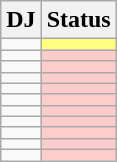<table class="wikitable sortable" style="text-align:center;">
<tr>
<th>DJ</th>
<th>Status</th>
</tr>
<tr>
<td style="text-align:left;"></td>
<td style="background:#FFFF7F"></td>
</tr>
<tr>
<td style="text-align:left;"></td>
<td style="background:#FFCCCC"></td>
</tr>
<tr>
<td style="text-align:left;"></td>
<td style="background:#FFCCCC"></td>
</tr>
<tr>
<td style="text-align:left;"></td>
<td style="background:#FFCCCC"></td>
</tr>
<tr>
<td style="text-align:left;"></td>
<td style="background:#FFCCCC"></td>
</tr>
<tr>
<td style="text-align:left;"></td>
<td style="background:#FFCCCC"></td>
</tr>
<tr>
<td style="text-align:left;"></td>
<td style="background:#FFCCCC"></td>
</tr>
<tr>
<td style="text-align:left;"></td>
<td style="background:#FFCCCC"></td>
</tr>
<tr>
<td style="text-align:left;"></td>
<td style="background:#FFCCCC"></td>
</tr>
<tr>
<td style="text-align:left;"></td>
<td style="background:#FFCCCC"></td>
</tr>
<tr>
<td style="text-align:left;"></td>
<td style="background:#FFCCCC"></td>
</tr>
</table>
